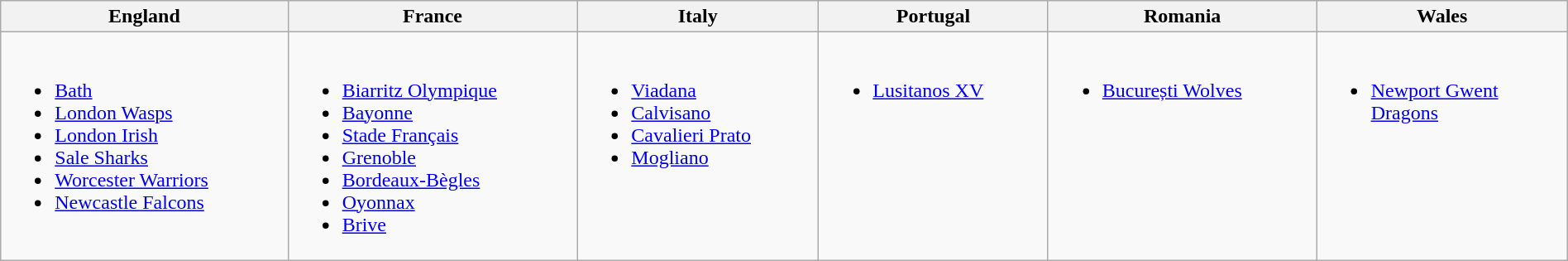<table class="wikitable" style="width:100%;">
<tr>
<th>England</th>
<th>France</th>
<th>Italy</th>
<th>Portugal</th>
<th>Romania</th>
<th width=16%>Wales</th>
</tr>
<tr valign=top>
<td><br><ul><li><a href='#'>Bath</a></li><li><a href='#'>London Wasps</a></li><li><a href='#'>London Irish</a></li><li><a href='#'>Sale Sharks</a></li><li><a href='#'>Worcester Warriors</a></li><li><a href='#'>Newcastle Falcons</a></li></ul></td>
<td><br><ul><li><a href='#'>Biarritz Olympique</a></li><li><a href='#'>Bayonne</a></li><li><a href='#'>Stade Français</a></li><li><a href='#'>Grenoble</a></li><li><a href='#'>Bordeaux-Bègles</a></li><li><a href='#'>Oyonnax</a></li><li><a href='#'>Brive</a></li></ul></td>
<td><br><ul><li><a href='#'>Viadana</a></li><li><a href='#'>Calvisano</a></li><li><a href='#'>Cavalieri Prato</a></li><li><a href='#'>Mogliano</a></li></ul></td>
<td><br><ul><li><a href='#'>Lusitanos XV</a></li></ul></td>
<td><br><ul><li><a href='#'>București Wolves</a></li></ul></td>
<td><br><ul><li><a href='#'>Newport Gwent Dragons</a></li></ul></td>
</tr>
</table>
